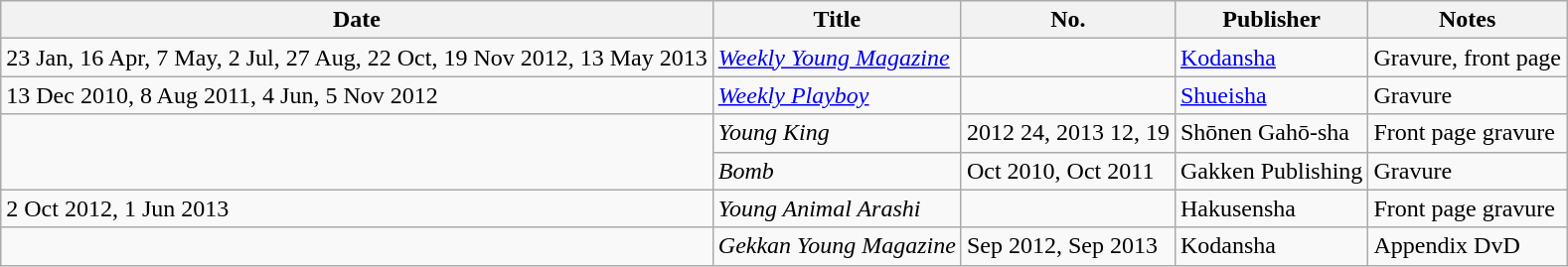<table class="wikitable">
<tr>
<th>Date</th>
<th>Title</th>
<th>No.</th>
<th>Publisher</th>
<th>Notes</th>
</tr>
<tr>
<td>23 Jan, 16 Apr, 7 May, 2 Jul, 27 Aug, 22 Oct, 19 Nov 2012, 13 May 2013</td>
<td><em><a href='#'>Weekly Young Magazine</a></em></td>
<td></td>
<td><a href='#'>Kodansha</a></td>
<td>Gravure, front page</td>
</tr>
<tr>
<td>13 Dec 2010, 8 Aug 2011, 4 Jun, 5 Nov 2012</td>
<td><em><a href='#'>Weekly Playboy</a></em></td>
<td></td>
<td><a href='#'>Shueisha</a></td>
<td>Gravure</td>
</tr>
<tr>
<td rowspan="2"></td>
<td><em>Young King</em></td>
<td>2012 24, 2013 12, 19</td>
<td>Shōnen Gahō-sha</td>
<td>Front page gravure</td>
</tr>
<tr>
<td><em>Bomb</em></td>
<td>Oct 2010, Oct 2011</td>
<td>Gakken Publishing</td>
<td>Gravure</td>
</tr>
<tr>
<td>2 Oct 2012, 1 Jun 2013</td>
<td><em>Young Animal Arashi</em></td>
<td></td>
<td>Hakusensha</td>
<td>Front page gravure</td>
</tr>
<tr>
<td></td>
<td><em>Gekkan Young Magazine</em></td>
<td>Sep 2012, Sep 2013</td>
<td>Kodansha</td>
<td>Appendix DvD</td>
</tr>
</table>
